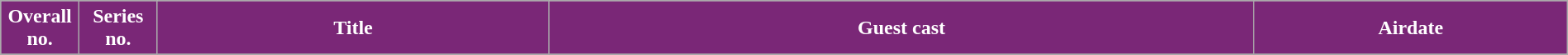<table class="wikitable plainrowheaders" style="width:100%;">
<tr style="background:#7A2777;color:#fff">
<th style="background:#7A2777;color:#fff" width=5%>Overall no.</th>
<th style="background:#7A2777;color:#fff" width=5%>Series no.</th>
<th style="background:#7A2777;color:#fff" width=25%>Title</th>
<th style="background:#7A2777;color:#fff" width=45%>Guest cast</th>
<th style="background:#7A2777;color:#fff" width=20%>Airdate</th>
</tr>
<tr>
</tr>
</table>
